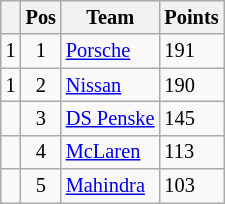<table class="wikitable" style="font-size: 85%;">
<tr>
<th></th>
<th>Pos</th>
<th>Team</th>
<th>Points</th>
</tr>
<tr>
<td align="left"> 1</td>
<td align="center">1</td>
<td> <a href='#'>Porsche</a></td>
<td align="left">191</td>
</tr>
<tr>
<td align="left"> 1</td>
<td align="center">2</td>
<td> <a href='#'>Nissan</a></td>
<td align="left">190</td>
</tr>
<tr>
<td align="left"></td>
<td align="center">3</td>
<td> <a href='#'>DS Penske</a></td>
<td align="left">145</td>
</tr>
<tr>
<td align="left"></td>
<td align="center">4</td>
<td> <a href='#'>McLaren</a></td>
<td align="left">113</td>
</tr>
<tr>
<td align="left"></td>
<td align="center">5</td>
<td> <a href='#'>Mahindra</a></td>
<td align="left">103</td>
</tr>
</table>
